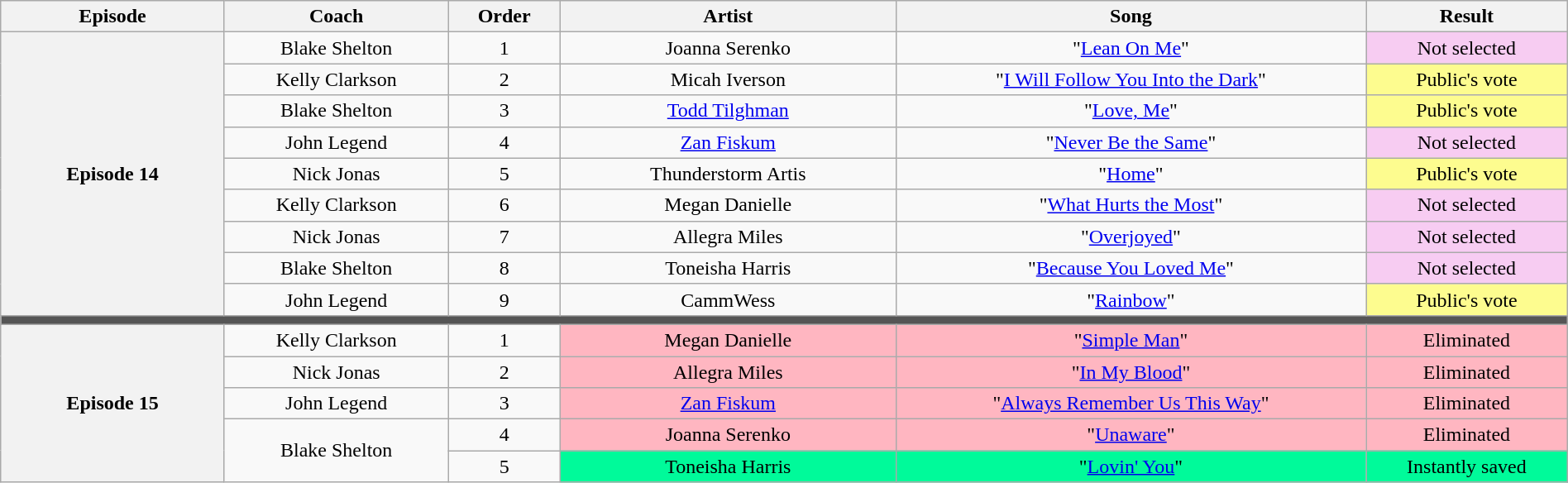<table class="wikitable" style="text-align:center; width:100%">
<tr>
<th style="width:10%">Episode</th>
<th style="width:10%">Coach</th>
<th style="width:05%">Order</th>
<th style="width:15%">Artist</th>
<th style="width:21%">Song</th>
<th style="width:09%">Result</th>
</tr>
<tr>
<th rowspan="9" scope="row">Episode 14<br></th>
<td>Blake Shelton</td>
<td>1</td>
<td>Joanna Serenko</td>
<td>"<a href='#'>Lean On Me</a>"</td>
<td style="background:#f7ccf2">Not selected</td>
</tr>
<tr>
<td>Kelly Clarkson</td>
<td>2</td>
<td>Micah Iverson</td>
<td>"<a href='#'>I Will Follow You Into the Dark</a>"</td>
<td style="background:#fdfc8f">Public's vote</td>
</tr>
<tr>
<td>Blake Shelton</td>
<td>3</td>
<td><a href='#'>Todd Tilghman</a></td>
<td>"<a href='#'>Love, Me</a>"</td>
<td style="background:#fdfc8f">Public's vote</td>
</tr>
<tr>
<td>John Legend</td>
<td>4</td>
<td><a href='#'>Zan Fiskum</a></td>
<td>"<a href='#'>Never Be the Same</a>"</td>
<td style="background:#f7ccf2">Not selected</td>
</tr>
<tr>
<td>Nick Jonas</td>
<td>5</td>
<td>Thunderstorm Artis</td>
<td>"<a href='#'>Home</a>"</td>
<td style="background:#fdfc8f">Public's vote</td>
</tr>
<tr>
<td>Kelly Clarkson</td>
<td>6</td>
<td>Megan Danielle</td>
<td>"<a href='#'>What Hurts the Most</a>"</td>
<td style="background:#f7ccf2">Not selected</td>
</tr>
<tr>
<td>Nick Jonas</td>
<td>7</td>
<td>Allegra Miles</td>
<td>"<a href='#'>Overjoyed</a>"</td>
<td style="background:#f7ccf2">Not selected</td>
</tr>
<tr>
<td>Blake Shelton</td>
<td>8</td>
<td>Toneisha Harris</td>
<td>"<a href='#'>Because You Loved Me</a>"</td>
<td style="background:#f7ccf2">Not selected</td>
</tr>
<tr>
<td>John Legend</td>
<td>9</td>
<td>CammWess</td>
<td>"<a href='#'>Rainbow</a>"</td>
<td style="background:#fdfc8f">Public's vote</td>
</tr>
<tr>
<td colspan="6" style="background:#555"></td>
</tr>
<tr>
<th rowspan="5" scope="row">Episode 15<br></th>
<td>Kelly Clarkson</td>
<td>1</td>
<td style="background: lightpink">Megan Danielle</td>
<td style="background: lightpink">"<a href='#'>Simple Man</a>"</td>
<td style="background: lightpink">Eliminated</td>
</tr>
<tr>
<td>Nick Jonas</td>
<td>2</td>
<td style="background: lightpink">Allegra Miles</td>
<td style="background: lightpink">"<a href='#'>In My Blood</a>"</td>
<td style="background: lightpink">Eliminated</td>
</tr>
<tr>
<td>John Legend</td>
<td>3</td>
<td style="background: lightpink"><a href='#'>Zan Fiskum</a></td>
<td style="background: lightpink">"<a href='#'>Always Remember Us This Way</a>"</td>
<td style="background: lightpink">Eliminated</td>
</tr>
<tr>
<td rowspan="2">Blake Shelton</td>
<td>4</td>
<td style="background: lightpink">Joanna Serenko</td>
<td style="background: lightpink">"<a href='#'>Unaware</a>"</td>
<td style="background: lightpink">Eliminated</td>
</tr>
<tr>
<td>5</td>
<td style="background:#00fa9a">Toneisha Harris</td>
<td style="background:#00fa9a">"<a href='#'>Lovin' You</a>"</td>
<td style="background:#00fa9a">Instantly saved</td>
</tr>
</table>
